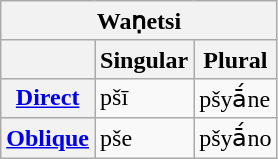<table class="wikitable">
<tr>
<th colspan="3">Waṇetsi</th>
</tr>
<tr>
<th></th>
<th>Singular</th>
<th>Plural</th>
</tr>
<tr>
<th><strong><a href='#'>Direct</a></strong></th>
<td>pšī</td>
<td>pšyā́ne</td>
</tr>
<tr>
<th><strong><a href='#'>Oblique</a></strong></th>
<td>pše</td>
<td>pšyā́no</td>
</tr>
</table>
